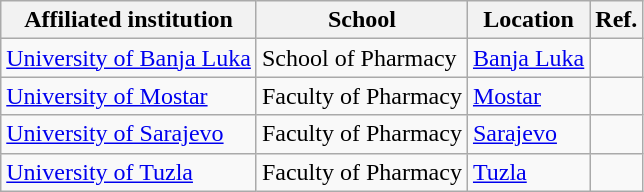<table class="wikitable sortable">
<tr>
<th>Affiliated institution</th>
<th>School</th>
<th>Location</th>
<th>Ref.</th>
</tr>
<tr>
<td><a href='#'>University of Banja Luka</a></td>
<td>School of Pharmacy</td>
<td><a href='#'>Banja Luka</a></td>
<td></td>
</tr>
<tr>
<td><a href='#'>University of Mostar</a></td>
<td>Faculty of Pharmacy</td>
<td><a href='#'>Mostar</a></td>
<td></td>
</tr>
<tr>
<td><a href='#'>University of Sarajevo</a></td>
<td>Faculty of Pharmacy</td>
<td><a href='#'>Sarajevo</a></td>
<td></td>
</tr>
<tr>
<td><a href='#'>University of Tuzla</a></td>
<td>Faculty of Pharmacy</td>
<td><a href='#'>Tuzla</a></td>
<td></td>
</tr>
</table>
